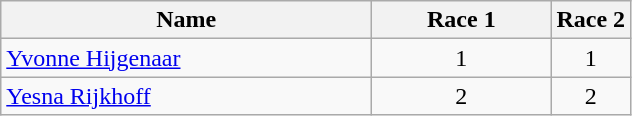<table class="wikitable" style="text-align:center;">
<tr>
<th style="width:15em">Name</th>
<th style="width:7em">Race 1</th>
<th>Race 2</th>
</tr>
<tr>
<td align=left><a href='#'>Yvonne Hijgenaar</a></td>
<td>1</td>
<td>1</td>
</tr>
<tr>
<td align=left><a href='#'>Yesna Rijkhoff</a></td>
<td>2</td>
<td>2</td>
</tr>
</table>
